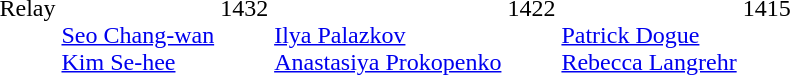<table>
<tr style="vertical-align:top;">
<td>Relay</td>
<td><br><a href='#'>Seo Chang-wan</a><br><a href='#'>Kim Se-hee</a></td>
<td>1432</td>
<td><br><a href='#'>Ilya Palazkov</a><br><a href='#'>Anastasiya Prokopenko</a></td>
<td>1422</td>
<td><br><a href='#'>Patrick Dogue</a><br><a href='#'>Rebecca Langrehr</a></td>
<td>1415</td>
</tr>
</table>
